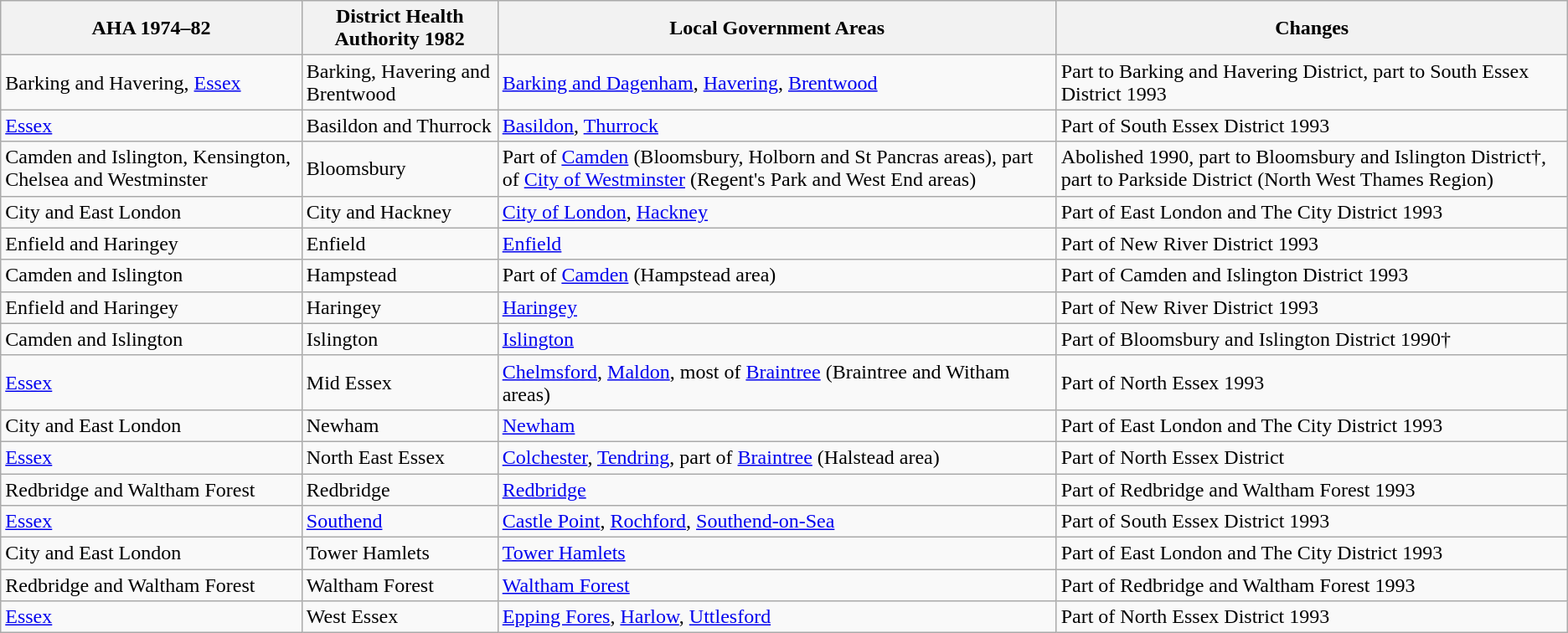<table class="wikitable">
<tr>
<th>AHA 1974–82</th>
<th>District Health Authority 1982</th>
<th>Local Government Areas</th>
<th>Changes</th>
</tr>
<tr>
<td>Barking and Havering, <a href='#'>Essex</a></td>
<td>Barking, Havering and Brentwood</td>
<td><a href='#'>Barking and Dagenham</a>, <a href='#'>Havering</a>, <a href='#'>Brentwood</a></td>
<td>Part to Barking and Havering District, part to South Essex District 1993</td>
</tr>
<tr>
<td><a href='#'>Essex</a></td>
<td>Basildon and Thurrock</td>
<td><a href='#'>Basildon</a>, <a href='#'>Thurrock</a></td>
<td>Part of South Essex District 1993</td>
</tr>
<tr>
<td>Camden and Islington, Kensington, Chelsea and Westminster</td>
<td>Bloomsbury</td>
<td>Part of <a href='#'>Camden</a> (Bloomsbury, Holborn and St Pancras areas), part of <a href='#'>City of Westminster</a> (Regent's Park and West End areas)</td>
<td>Abolished 1990, part to Bloomsbury and Islington District†, part to Parkside District (North West Thames Region)</td>
</tr>
<tr>
<td>City and East London</td>
<td>City and Hackney</td>
<td><a href='#'>City of London</a>, <a href='#'>Hackney</a></td>
<td>Part of East London and The City District 1993</td>
</tr>
<tr>
<td>Enfield and Haringey</td>
<td>Enfield</td>
<td><a href='#'>Enfield</a></td>
<td>Part of New River District 1993</td>
</tr>
<tr>
<td>Camden and Islington</td>
<td>Hampstead</td>
<td>Part of <a href='#'>Camden</a> (Hampstead area)</td>
<td>Part of Camden and Islington District 1993</td>
</tr>
<tr>
<td>Enfield and Haringey</td>
<td>Haringey</td>
<td><a href='#'>Haringey</a></td>
<td>Part of New River District 1993</td>
</tr>
<tr>
<td>Camden and Islington</td>
<td>Islington</td>
<td><a href='#'>Islington</a></td>
<td>Part of Bloomsbury and Islington District 1990†</td>
</tr>
<tr>
<td><a href='#'>Essex</a></td>
<td>Mid Essex</td>
<td><a href='#'>Chelmsford</a>, <a href='#'>Maldon</a>, most of <a href='#'>Braintree</a> (Braintree and Witham areas)</td>
<td>Part of North Essex 1993</td>
</tr>
<tr>
<td>City and East London</td>
<td>Newham</td>
<td><a href='#'>Newham</a></td>
<td>Part of East London and The City District 1993</td>
</tr>
<tr>
<td><a href='#'>Essex</a></td>
<td>North East Essex</td>
<td><a href='#'>Colchester</a>, <a href='#'>Tendring</a>, part of <a href='#'>Braintree</a> (Halstead area)</td>
<td>Part of North Essex District</td>
</tr>
<tr>
<td>Redbridge and Waltham Forest</td>
<td>Redbridge</td>
<td><a href='#'>Redbridge</a></td>
<td>Part of Redbridge and Waltham Forest 1993</td>
</tr>
<tr>
<td><a href='#'>Essex</a></td>
<td><a href='#'>Southend</a></td>
<td><a href='#'>Castle Point</a>, <a href='#'>Rochford</a>, <a href='#'>Southend-on-Sea</a></td>
<td>Part of South Essex District 1993</td>
</tr>
<tr>
<td>City and East London</td>
<td>Tower Hamlets</td>
<td><a href='#'>Tower Hamlets</a></td>
<td>Part of East London and The City District 1993</td>
</tr>
<tr>
<td>Redbridge and Waltham Forest</td>
<td>Waltham Forest</td>
<td><a href='#'>Waltham Forest</a></td>
<td>Part of Redbridge and Waltham Forest 1993</td>
</tr>
<tr>
<td><a href='#'>Essex</a></td>
<td>West Essex</td>
<td><a href='#'>Epping Fores</a>, <a href='#'>Harlow</a>, <a href='#'>Uttlesford</a></td>
<td>Part of North Essex District 1993</td>
</tr>
</table>
